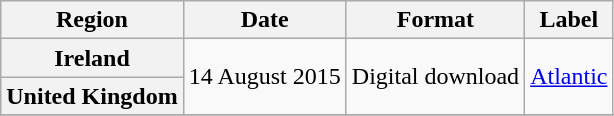<table class="wikitable plainrowheaders">
<tr>
<th scope="col">Region</th>
<th scope="col">Date</th>
<th scope="col">Format</th>
<th scope="col">Label</th>
</tr>
<tr>
<th scope="row">Ireland</th>
<td rowspan="2">14 August 2015</td>
<td rowspan="2">Digital download</td>
<td rowspan="2"><a href='#'>Atlantic</a></td>
</tr>
<tr>
<th scope="row">United Kingdom</th>
</tr>
<tr>
</tr>
</table>
